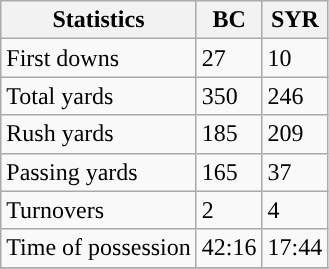<table class="wikitable" style="float: left;">
<tr>
<th>Statistics</th>
<th>BC</th>
<th>SYR</th>
</tr>
<tr>
<td>First downs</td>
<td>27</td>
<td>10</td>
</tr>
<tr>
<td>Total yards</td>
<td>350</td>
<td>246</td>
</tr>
<tr>
<td>Rush yards</td>
<td>185</td>
<td>209</td>
</tr>
<tr>
<td>Passing yards</td>
<td>165</td>
<td>37</td>
</tr>
<tr>
<td>Turnovers</td>
<td>2</td>
<td>4</td>
</tr>
<tr>
<td>Time of possession</td>
<td>42:16</td>
<td>17:44</td>
</tr>
<tr>
</tr>
</table>
